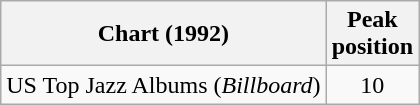<table class="wikitable">
<tr>
<th>Chart (1992)</th>
<th>Peak<br>position</th>
</tr>
<tr>
<td>US Top Jazz Albums (<em>Billboard</em>)</td>
<td align="center">10</td>
</tr>
</table>
